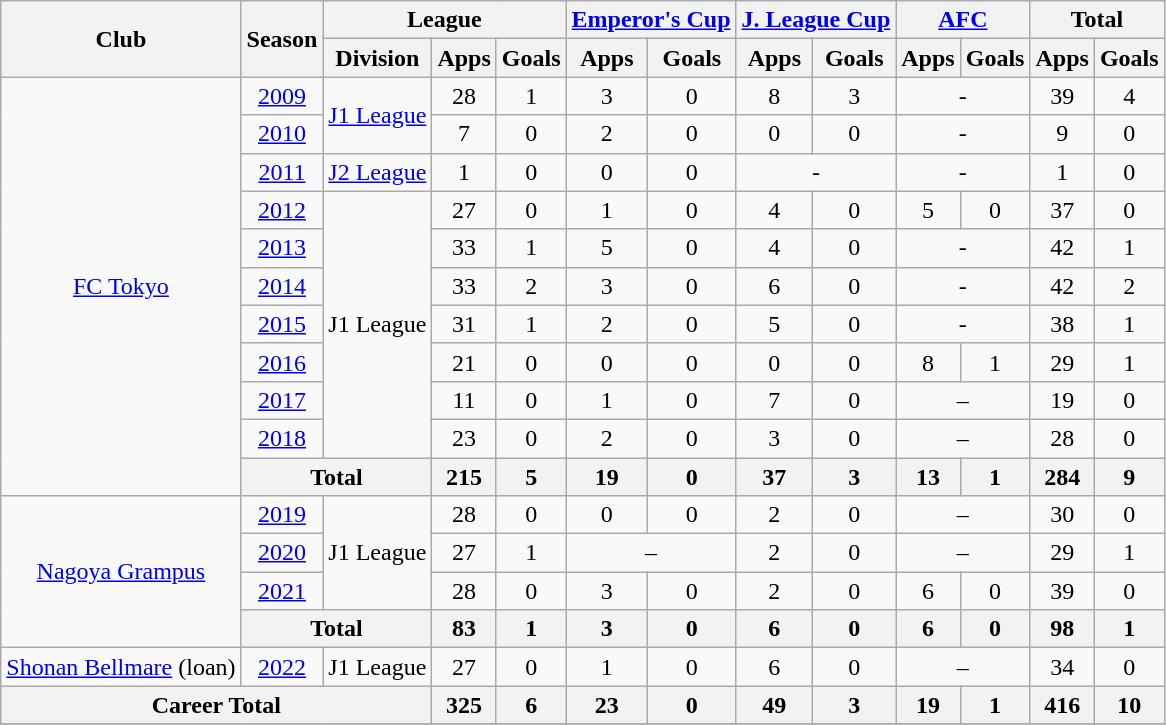<table class="wikitable" style="text-align:center;">
<tr>
<th rowspan="2">Club</th>
<th rowspan="2">Season</th>
<th colspan="3">League</th>
<th colspan="2"><a href='#'>Emperor's Cup</a></th>
<th colspan="2"><a href='#'>J. League Cup</a></th>
<th colspan="2"><a href='#'>AFC</a></th>
<th colspan="2">Total</th>
</tr>
<tr>
<th>Division</th>
<th>Apps</th>
<th>Goals</th>
<th>Apps</th>
<th>Goals</th>
<th>Apps</th>
<th>Goals</th>
<th>Apps</th>
<th>Goals</th>
<th>Apps</th>
<th>Goals</th>
</tr>
<tr>
<td rowspan="11"><a href='#'>FC Tokyo</a></td>
<td><a href='#'>2009</a></td>
<td rowspan="2"><a href='#'>J1 League</a></td>
<td>28</td>
<td>1</td>
<td>3</td>
<td>0</td>
<td>8</td>
<td>3</td>
<td colspan="2">-</td>
<td>39</td>
<td>4</td>
</tr>
<tr>
<td><a href='#'>2010</a></td>
<td>7</td>
<td>0</td>
<td>2</td>
<td>0</td>
<td>0</td>
<td>0</td>
<td colspan="2">-</td>
<td>9</td>
<td>0</td>
</tr>
<tr>
<td><a href='#'>2011</a></td>
<td><a href='#'>J2 League</a></td>
<td>1</td>
<td>0</td>
<td>0</td>
<td>0</td>
<td colspan="2">-</td>
<td colspan="2">-</td>
<td>1</td>
<td>0</td>
</tr>
<tr>
<td><a href='#'>2012</a></td>
<td rowspan="7">J1 League</td>
<td>27</td>
<td>0</td>
<td>1</td>
<td>0</td>
<td>4</td>
<td>0</td>
<td>5</td>
<td>0</td>
<td>37</td>
<td>0</td>
</tr>
<tr>
<td><a href='#'>2013</a></td>
<td>33</td>
<td>1</td>
<td>5</td>
<td>0</td>
<td>4</td>
<td>0</td>
<td colspan="2">-</td>
<td>42</td>
<td>1</td>
</tr>
<tr>
<td><a href='#'>2014</a></td>
<td>33</td>
<td>2</td>
<td>3</td>
<td>0</td>
<td>6</td>
<td>0</td>
<td colspan="2">-</td>
<td>42</td>
<td>2</td>
</tr>
<tr>
<td><a href='#'>2015</a></td>
<td>31</td>
<td>1</td>
<td>2</td>
<td>0</td>
<td>5</td>
<td>0</td>
<td colspan="2">-</td>
<td>38</td>
<td>1</td>
</tr>
<tr>
<td><a href='#'>2016</a></td>
<td>21</td>
<td>0</td>
<td>0</td>
<td>0</td>
<td>0</td>
<td>0</td>
<td>8</td>
<td>1</td>
<td>29</td>
<td>1</td>
</tr>
<tr>
<td><a href='#'>2017</a></td>
<td>11</td>
<td>0</td>
<td>1</td>
<td>0</td>
<td>7</td>
<td>0</td>
<td colspan="2">–</td>
<td>19</td>
<td>0</td>
</tr>
<tr>
<td><a href='#'>2018</a></td>
<td>23</td>
<td>0</td>
<td>2</td>
<td>0</td>
<td>3</td>
<td>0</td>
<td colspan="2">–</td>
<td>28</td>
<td>0</td>
</tr>
<tr>
<th colspan="2">Total</th>
<th>215</th>
<th>5</th>
<th>19</th>
<th>0</th>
<th>37</th>
<th>3</th>
<th>13</th>
<th>1</th>
<th>284</th>
<th>9</th>
</tr>
<tr>
<td rowspan="4"><a href='#'>Nagoya Grampus</a></td>
<td><a href='#'>2019</a></td>
<td rowspan="3">J1 League</td>
<td>28</td>
<td>0</td>
<td>0</td>
<td>0</td>
<td>2</td>
<td>0</td>
<td colspan=2>–</td>
<td>30</td>
<td>0</td>
</tr>
<tr>
<td><a href='#'>2020</a></td>
<td>27</td>
<td>1</td>
<td colspan=2>–</td>
<td>2</td>
<td>0</td>
<td colspan=2>–</td>
<td>29</td>
<td>1</td>
</tr>
<tr>
<td><a href='#'>2021</a></td>
<td>28</td>
<td>0</td>
<td>3</td>
<td>0</td>
<td>2</td>
<td>0</td>
<td>6</td>
<td>0</td>
<td>39</td>
<td>0</td>
</tr>
<tr>
<th colspan="2">Total</th>
<th>83</th>
<th>1</th>
<th>3</th>
<th>0</th>
<th>6</th>
<th>0</th>
<th>6</th>
<th>0</th>
<th>98</th>
<th>1</th>
</tr>
<tr>
<td><a href='#'>Shonan Bellmare</a> (loan)</td>
<td><a href='#'>2022</a></td>
<td>J1 League</td>
<td>27</td>
<td>0</td>
<td>1</td>
<td>0</td>
<td>6</td>
<td>0</td>
<td colspan=2>–</td>
<td>34</td>
<td>0</td>
</tr>
<tr>
<th colspan="3">Career Total</th>
<th>325</th>
<th>6</th>
<th>23</th>
<th>0</th>
<th>49</th>
<th>3</th>
<th>19</th>
<th>1</th>
<th>416</th>
<th>10</th>
</tr>
<tr>
</tr>
</table>
